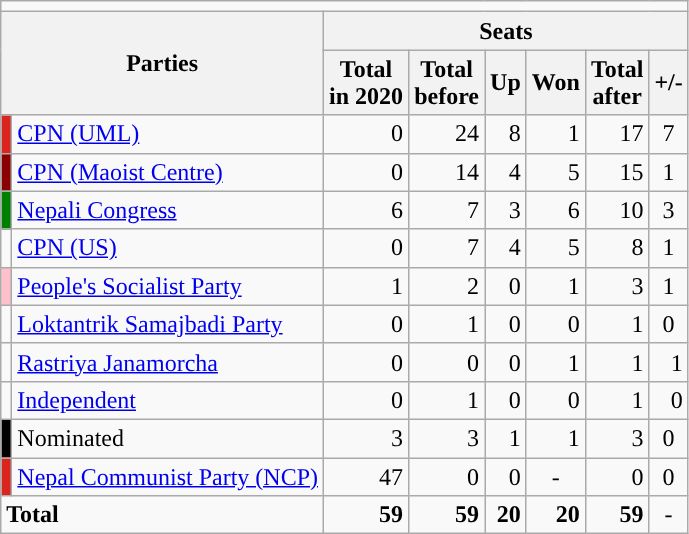<table class="wikitable centre" style=text-align:right>
<tr>
<td align=center colspan=10></td>
</tr>
<tr>
<th colspan=2 rowspan=2>Parties</th>
<th colspan="6">Seats</th>
</tr>
<tr>
<th>Total<br>in 2020</th>
<th>Total<br>before</th>
<th>Up</th>
<th>Won</th>
<th>Total<br>after</th>
<th>+/-</th>
</tr>
<tr>
<td style="color:inherit;background:#DC241F"></td>
<td align="left"><a href='#'>CPN (UML)</a></td>
<td>0</td>
<td>24</td>
<td>8</td>
<td>1</td>
<td>17</td>
<td align="center">7</td>
</tr>
<tr>
<td style="color:inherit;background:#8B0000"></td>
<td align="left"><a href='#'>CPN (Maoist Centre)</a></td>
<td>0</td>
<td>14</td>
<td>4</td>
<td>5</td>
<td>15</td>
<td align="center">1</td>
</tr>
<tr>
<td style="color:inherit;background:#008000"></td>
<td align="left"><a href='#'>Nepali Congress</a></td>
<td>6</td>
<td>7</td>
<td>3</td>
<td>6</td>
<td>10</td>
<td align="center">3</td>
</tr>
<tr>
<td></td>
<td align="left"><a href='#'>CPN (US)</a></td>
<td>0</td>
<td>7</td>
<td>4</td>
<td>5</td>
<td>8</td>
<td align="center">1</td>
</tr>
<tr>
<td style="color:inherit;background:#FFc0cb"></td>
<td align="left"><a href='#'>People's Socialist Party</a></td>
<td>1</td>
<td>2</td>
<td>0</td>
<td>1</td>
<td>3</td>
<td align="center">1</td>
</tr>
<tr>
<td></td>
<td align="left"><a href='#'>Loktantrik Samajbadi Party</a></td>
<td>0</td>
<td>1</td>
<td>0</td>
<td>0</td>
<td>1</td>
<td align="center">0</td>
</tr>
<tr>
<td></td>
<td align="left"><a href='#'>Rastriya Janamorcha</a></td>
<td>0</td>
<td>0</td>
<td>0</td>
<td>1</td>
<td>1</td>
<td>1</td>
</tr>
<tr>
<td></td>
<td align="left"><a href='#'>Independent</a></td>
<td>0</td>
<td>1</td>
<td>0</td>
<td>0</td>
<td>1</td>
<td>0</td>
</tr>
<tr>
<td style="color:inherit;background:#000000"></td>
<td align="left">Nominated</td>
<td>3</td>
<td>3</td>
<td>1</td>
<td>1</td>
<td>3</td>
<td align="center">0</td>
</tr>
<tr>
<td style="color:inherit;background:#DC241F"></td>
<td align="left"><a href='#'>Nepal Communist Party (NCP)</a></td>
<td>47</td>
<td>0</td>
<td>0</td>
<td align="center">-</td>
<td>0</td>
<td align="center">0</td>
</tr>
<tr>
<td colspan="2" align="left"><strong>Total</strong></td>
<td><strong>59</strong></td>
<td><strong>59</strong></td>
<td><strong>20</strong></td>
<td><strong>20</strong></td>
<td><strong>59</strong></td>
<td align="center">-</td>
</tr>
</table>
